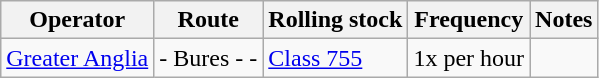<table class="wikitable vatop">
<tr>
<th>Operator</th>
<th>Route</th>
<th>Rolling stock</th>
<th>Frequency</th>
<th>Notes</th>
</tr>
<tr>
<td><a href='#'>Greater Anglia</a></td>
<td> - Bures -  - </td>
<td><a href='#'>Class 755</a></td>
<td>1x per hour</td>
<td></td>
</tr>
</table>
